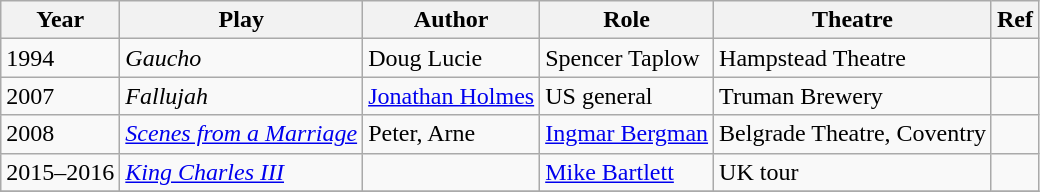<table class="wikitable">
<tr>
<th>Year</th>
<th>Play</th>
<th>Author</th>
<th>Role</th>
<th>Theatre</th>
<th>Ref</th>
</tr>
<tr>
<td>1994</td>
<td><em>Gaucho</em></td>
<td>Doug Lucie</td>
<td>Spencer Taplow</td>
<td>Hampstead Theatre</td>
<td></td>
</tr>
<tr>
<td>2007</td>
<td><em>Fallujah</em></td>
<td><a href='#'>Jonathan Holmes</a></td>
<td>US general</td>
<td>Truman Brewery</td>
<td></td>
</tr>
<tr>
<td>2008</td>
<td><em><a href='#'>Scenes from a Marriage</a></em></td>
<td>Peter, Arne</td>
<td><a href='#'>Ingmar Bergman</a></td>
<td>Belgrade Theatre, Coventry</td>
<td></td>
</tr>
<tr>
<td>2015–2016</td>
<td><em><a href='#'>King Charles III</a></em></td>
<td></td>
<td><a href='#'>Mike Bartlett</a></td>
<td>UK tour</td>
<td></td>
</tr>
<tr>
</tr>
</table>
